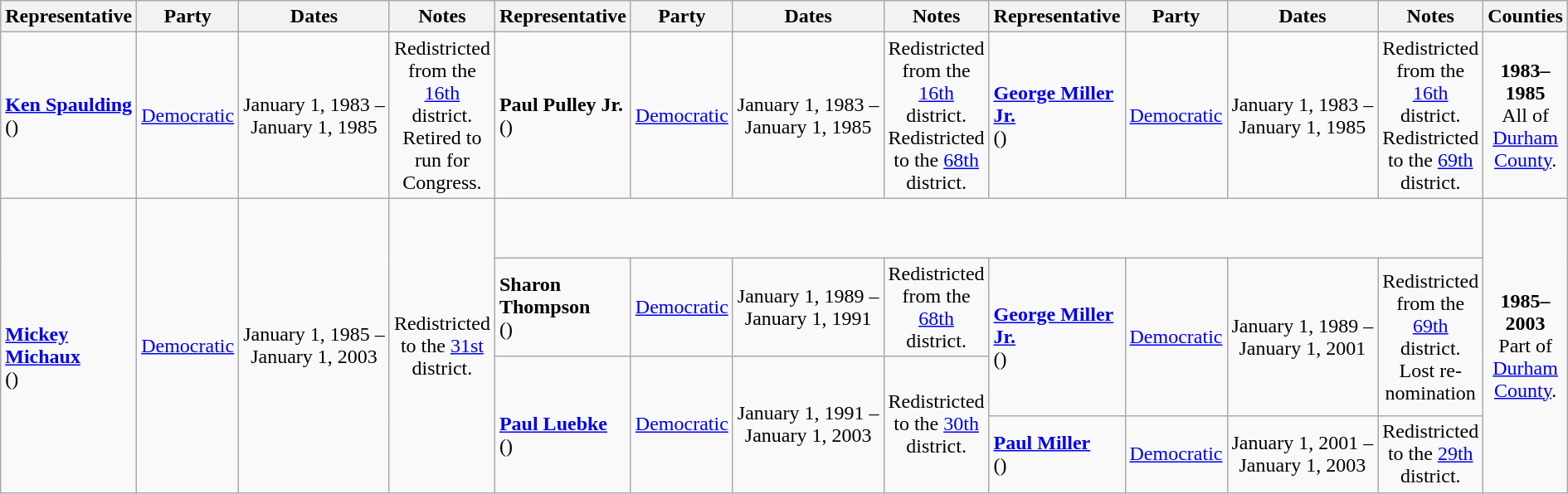<table class=wikitable style="text-align:center">
<tr>
<th>Representative</th>
<th>Party</th>
<th>Dates</th>
<th>Notes</th>
<th>Representative</th>
<th>Party</th>
<th>Dates</th>
<th>Notes</th>
<th>Representative</th>
<th>Party</th>
<th>Dates</th>
<th>Notes</th>
<th>Counties</th>
</tr>
<tr style="height:3em">
<td align=left><strong><a href='#'>Ken Spaulding</a></strong><br>()</td>
<td><a href='#'>Democratic</a></td>
<td nowrap>January 1, 1983 – <br> January 1, 1985</td>
<td>Redistricted from the <a href='#'>16th</a> district. <br> Retired to run for Congress.</td>
<td align=left><strong>Paul Pulley Jr.</strong><br>()</td>
<td><a href='#'>Democratic</a></td>
<td nowrap>January 1, 1983 – <br> January 1, 1985</td>
<td>Redistricted from the <a href='#'>16th</a> district. <br> Redistricted to the <a href='#'>68th</a> district.</td>
<td align=left><strong><a href='#'>George Miller Jr.</a></strong><br>()</td>
<td><a href='#'>Democratic</a></td>
<td nowrap>January 1, 1983 – <br> January 1, 1985</td>
<td>Redistricted from the <a href='#'>16th</a> district. <br> Redistricted to the <a href='#'>69th</a> district.</td>
<td><strong>1983–1985</strong> <br> All of <a href='#'>Durham County</a>.</td>
</tr>
<tr style="height:3em">
<td rowspan=4 align=left><br><strong><a href='#'>Mickey Michaux</a></strong><br>()</td>
<td rowspan=4 ><a href='#'>Democratic</a></td>
<td rowspan=4 nowrap>January 1, 1985 – <br> January 1, 2003</td>
<td rowspan=4>Redistricted to the <a href='#'>31st</a> district.</td>
<td colspan=8></td>
<td rowspan=4><strong>1985–2003</strong> <br> Part of <a href='#'>Durham County</a>.</td>
</tr>
<tr style="height:3em">
<td align=left><strong>Sharon Thompson</strong><br>()</td>
<td><a href='#'>Democratic</a></td>
<td nowrap>January 1, 1989 – <br> January 1, 1991</td>
<td>Redistricted from the <a href='#'>68th</a> district.</td>
<td rowspan=2 align=left><strong><a href='#'>George Miller Jr.</a></strong><br>()</td>
<td rowspan=2 ><a href='#'>Democratic</a></td>
<td rowspan=2 nowrap>January 1, 1989 – <br> January 1, 2001</td>
<td rowspan=2>Redistricted from the <a href='#'>69th</a> district. <br> Lost re-nomination</td>
</tr>
<tr style="height:3em">
<td rowspan=2 align=left><br><strong><a href='#'>Paul Luebke</a></strong><br>()</td>
<td rowspan=2 ><a href='#'>Democratic</a></td>
<td rowspan=2 nowrap>January 1, 1991 – <br> January 1, 2003</td>
<td rowspan=2>Redistricted to the <a href='#'>30th</a> district.</td>
</tr>
<tr style="height:3em">
<td align=left><strong><a href='#'>Paul Miller</a></strong><br>()</td>
<td><a href='#'>Democratic</a></td>
<td nowrap>January 1, 2001 – <br> January 1, 2003</td>
<td>Redistricted to the <a href='#'>29th</a> district.</td>
</tr>
</table>
